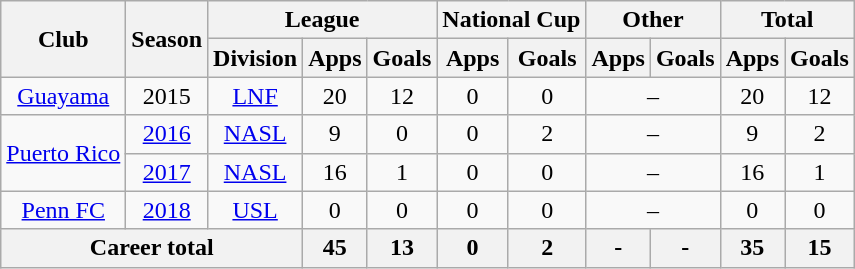<table class="wikitable" style="text-align: center;">
<tr>
<th rowspan="2">Club</th>
<th rowspan="2">Season</th>
<th colspan="3">League</th>
<th colspan="2">National Cup</th>
<th colspan="2">Other</th>
<th colspan="2">Total</th>
</tr>
<tr>
<th>Division</th>
<th>Apps</th>
<th>Goals</th>
<th>Apps</th>
<th>Goals</th>
<th>Apps</th>
<th>Goals</th>
<th>Apps</th>
<th>Goals</th>
</tr>
<tr>
<td valign="center"><a href='#'>Guayama</a></td>
<td>2015</td>
<td><a href='#'>LNF</a></td>
<td>20</td>
<td>12</td>
<td>0</td>
<td>0</td>
<td colspan="2">–</td>
<td>20</td>
<td>12</td>
</tr>
<tr>
<td rowspan=2;valign="center";><a href='#'>Puerto Rico</a></td>
<td><a href='#'>2016</a></td>
<td><a href='#'>NASL</a></td>
<td>9</td>
<td>0</td>
<td>0</td>
<td>2</td>
<td colspan="2">–</td>
<td>9</td>
<td>2</td>
</tr>
<tr>
<td><a href='#'>2017</a></td>
<td><a href='#'>NASL</a></td>
<td>16</td>
<td>1</td>
<td>0</td>
<td>0</td>
<td colspan="2">–</td>
<td>16</td>
<td>1</td>
</tr>
<tr>
<td valign="center"><a href='#'>Penn FC</a></td>
<td><a href='#'>2018</a></td>
<td><a href='#'>USL</a></td>
<td>0</td>
<td>0</td>
<td>0</td>
<td>0</td>
<td colspan="2">–</td>
<td>0</td>
<td>0</td>
</tr>
<tr>
<th colspan="3">Career total</th>
<th>45</th>
<th>13</th>
<th>0</th>
<th>2</th>
<th>-</th>
<th>-</th>
<th>35</th>
<th>15</th>
</tr>
</table>
